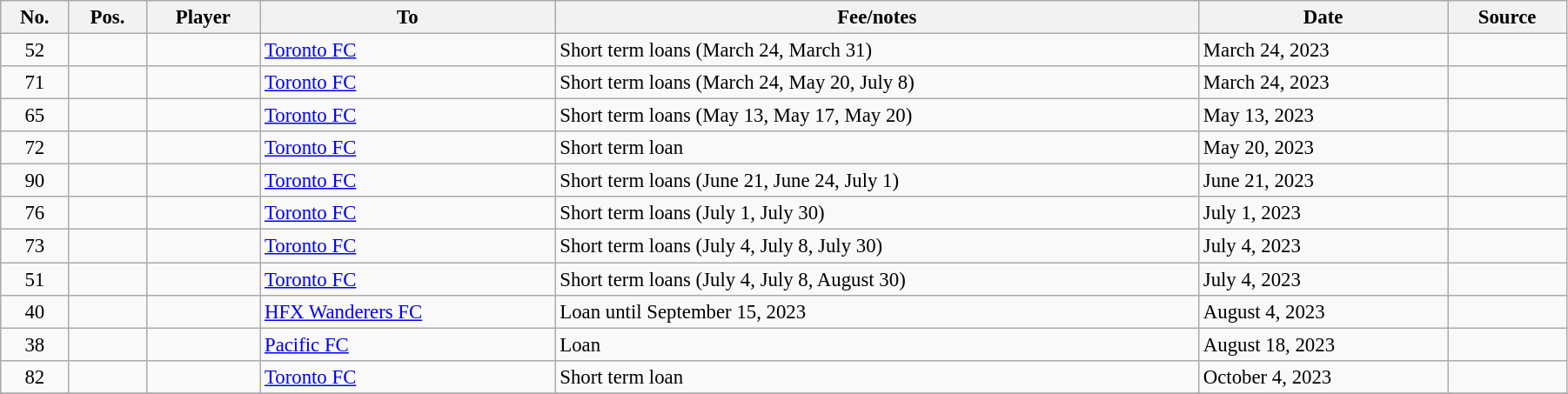<table class="wikitable sortable" style=" font-size:95%; width:95%; text-align:left;">
<tr>
<th>No.</th>
<th>Pos.</th>
<th scope="col">Player</th>
<th scope="col">To</th>
<th scope="col">Fee/notes</th>
<th>Date</th>
<th>Source</th>
</tr>
<tr>
<td align=center>52</td>
<td align=center></td>
<td></td>
<td> <a href='#'>Toronto FC</a></td>
<td>Short term loans (March 24, March 31)</td>
<td>March 24, 2023</td>
<td></td>
</tr>
<tr>
<td align=center>71</td>
<td align=center></td>
<td></td>
<td> <a href='#'>Toronto FC</a></td>
<td>Short term loans (March 24, May 20, July 8)</td>
<td>March 24, 2023</td>
<td></td>
</tr>
<tr>
<td align=center>65</td>
<td align=center></td>
<td></td>
<td> <a href='#'>Toronto FC</a></td>
<td>Short term loans (May 13, May 17, May 20)</td>
<td>May 13, 2023</td>
<td></td>
</tr>
<tr>
<td align=center>72</td>
<td align=center></td>
<td></td>
<td> <a href='#'>Toronto FC</a></td>
<td>Short term loan</td>
<td>May 20, 2023</td>
<td></td>
</tr>
<tr>
<td align=center>90</td>
<td align=center></td>
<td></td>
<td> <a href='#'>Toronto FC</a></td>
<td>Short term loans (June 21, June 24, July 1)</td>
<td>June 21, 2023</td>
<td></td>
</tr>
<tr>
<td align=center>76</td>
<td align=center></td>
<td></td>
<td> <a href='#'>Toronto FC</a></td>
<td>Short term loans (July 1, July 30)</td>
<td>July 1, 2023</td>
<td></td>
</tr>
<tr>
<td align=center>73</td>
<td align=center></td>
<td></td>
<td> <a href='#'>Toronto FC</a></td>
<td>Short term loans (July 4, July 8, July 30)</td>
<td>July 4, 2023</td>
<td></td>
</tr>
<tr>
<td align=center>51</td>
<td align=center></td>
<td></td>
<td> <a href='#'>Toronto FC</a></td>
<td>Short term loans (July 4, July 8, August 30)</td>
<td>July 4, 2023</td>
<td></td>
</tr>
<tr>
<td align=center>40</td>
<td align=center></td>
<td></td>
<td> <a href='#'>HFX Wanderers FC</a></td>
<td>Loan until September 15, 2023</td>
<td>August 4, 2023</td>
<td></td>
</tr>
<tr>
<td align=center>38</td>
<td align=center></td>
<td></td>
<td> <a href='#'>Pacific FC</a></td>
<td>Loan</td>
<td>August 18, 2023</td>
<td></td>
</tr>
<tr>
<td align=center>82</td>
<td align=center></td>
<td></td>
<td> <a href='#'>Toronto FC</a></td>
<td>Short term loan</td>
<td>October 4, 2023</td>
<td></td>
</tr>
<tr>
</tr>
</table>
